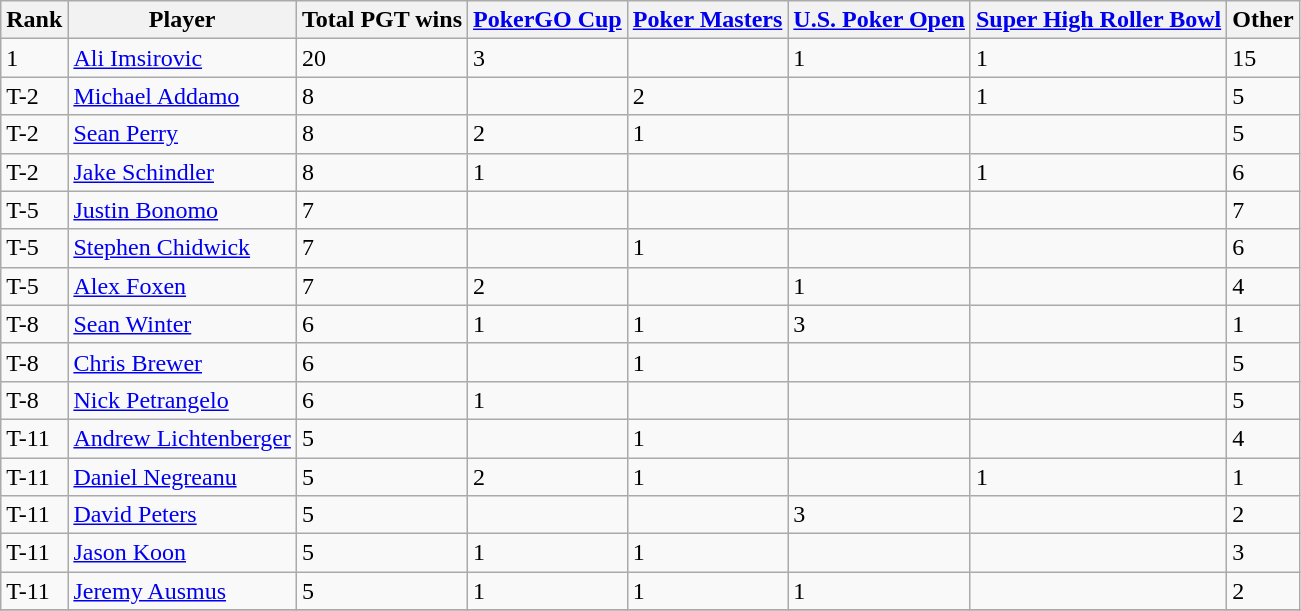<table class="wikitable sortable">
<tr>
<th>Rank</th>
<th>Player</th>
<th>Total PGT wins</th>
<th><a href='#'>PokerGO Cup</a></th>
<th><a href='#'>Poker Masters</a></th>
<th><a href='#'>U.S. Poker Open</a></th>
<th><a href='#'>Super High Roller Bowl</a></th>
<th>Other</th>
</tr>
<tr>
<td>1</td>
<td> <a href='#'>Ali Imsirovic</a></td>
<td>20</td>
<td>3</td>
<td></td>
<td>1</td>
<td>1</td>
<td>15</td>
</tr>
<tr>
<td>T-2</td>
<td> <a href='#'>Michael Addamo</a></td>
<td>8</td>
<td></td>
<td>2</td>
<td></td>
<td>1</td>
<td>5</td>
</tr>
<tr>
<td>T-2</td>
<td> <a href='#'>Sean Perry</a></td>
<td>8</td>
<td>2</td>
<td>1</td>
<td></td>
<td></td>
<td>5</td>
</tr>
<tr>
<td>T-2</td>
<td> <a href='#'>Jake Schindler</a></td>
<td>8</td>
<td>1</td>
<td></td>
<td></td>
<td>1</td>
<td>6</td>
</tr>
<tr>
<td>T-5</td>
<td> <a href='#'>Justin Bonomo</a></td>
<td>7</td>
<td></td>
<td></td>
<td></td>
<td></td>
<td>7</td>
</tr>
<tr>
<td>T-5</td>
<td> <a href='#'>Stephen Chidwick</a></td>
<td>7</td>
<td></td>
<td>1</td>
<td></td>
<td></td>
<td>6</td>
</tr>
<tr>
<td>T-5</td>
<td> <a href='#'>Alex Foxen</a></td>
<td>7</td>
<td>2</td>
<td></td>
<td>1</td>
<td></td>
<td>4</td>
</tr>
<tr>
<td>T-8</td>
<td> <a href='#'>Sean Winter</a></td>
<td>6</td>
<td>1</td>
<td>1</td>
<td>3</td>
<td></td>
<td>1</td>
</tr>
<tr>
<td>T-8</td>
<td> <a href='#'>Chris Brewer</a></td>
<td>6</td>
<td></td>
<td>1</td>
<td></td>
<td></td>
<td>5</td>
</tr>
<tr>
<td>T-8</td>
<td> <a href='#'>Nick Petrangelo</a></td>
<td>6</td>
<td>1</td>
<td></td>
<td></td>
<td></td>
<td>5</td>
</tr>
<tr>
<td>T-11</td>
<td> <a href='#'>Andrew Lichtenberger</a></td>
<td>5</td>
<td></td>
<td>1</td>
<td></td>
<td></td>
<td>4</td>
</tr>
<tr>
<td>T-11</td>
<td> <a href='#'>Daniel Negreanu</a></td>
<td>5</td>
<td>2</td>
<td>1</td>
<td></td>
<td>1</td>
<td>1</td>
</tr>
<tr>
<td>T-11</td>
<td> <a href='#'>David Peters</a></td>
<td>5</td>
<td></td>
<td></td>
<td>3</td>
<td></td>
<td>2</td>
</tr>
<tr>
<td>T-11</td>
<td> <a href='#'>Jason Koon</a></td>
<td>5</td>
<td>1</td>
<td>1</td>
<td></td>
<td></td>
<td>3</td>
</tr>
<tr>
<td>T-11</td>
<td> <a href='#'>Jeremy Ausmus</a></td>
<td>5</td>
<td>1</td>
<td>1</td>
<td>1</td>
<td></td>
<td>2</td>
</tr>
<tr>
</tr>
</table>
